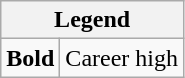<table class="wikitable mw-collapsible mw-collapsed">
<tr>
<th colspan="2">Legend</th>
</tr>
<tr>
<td><strong>Bold</strong></td>
<td>Career high</td>
</tr>
</table>
